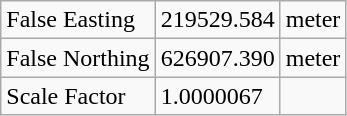<table class="wikitable">
<tr>
<td>False Easting</td>
<td>219529.584</td>
<td>meter</td>
</tr>
<tr>
<td>False Northing</td>
<td>626907.390</td>
<td>meter</td>
</tr>
<tr>
<td>Scale Factor</td>
<td>1.0000067</td>
</tr>
</table>
